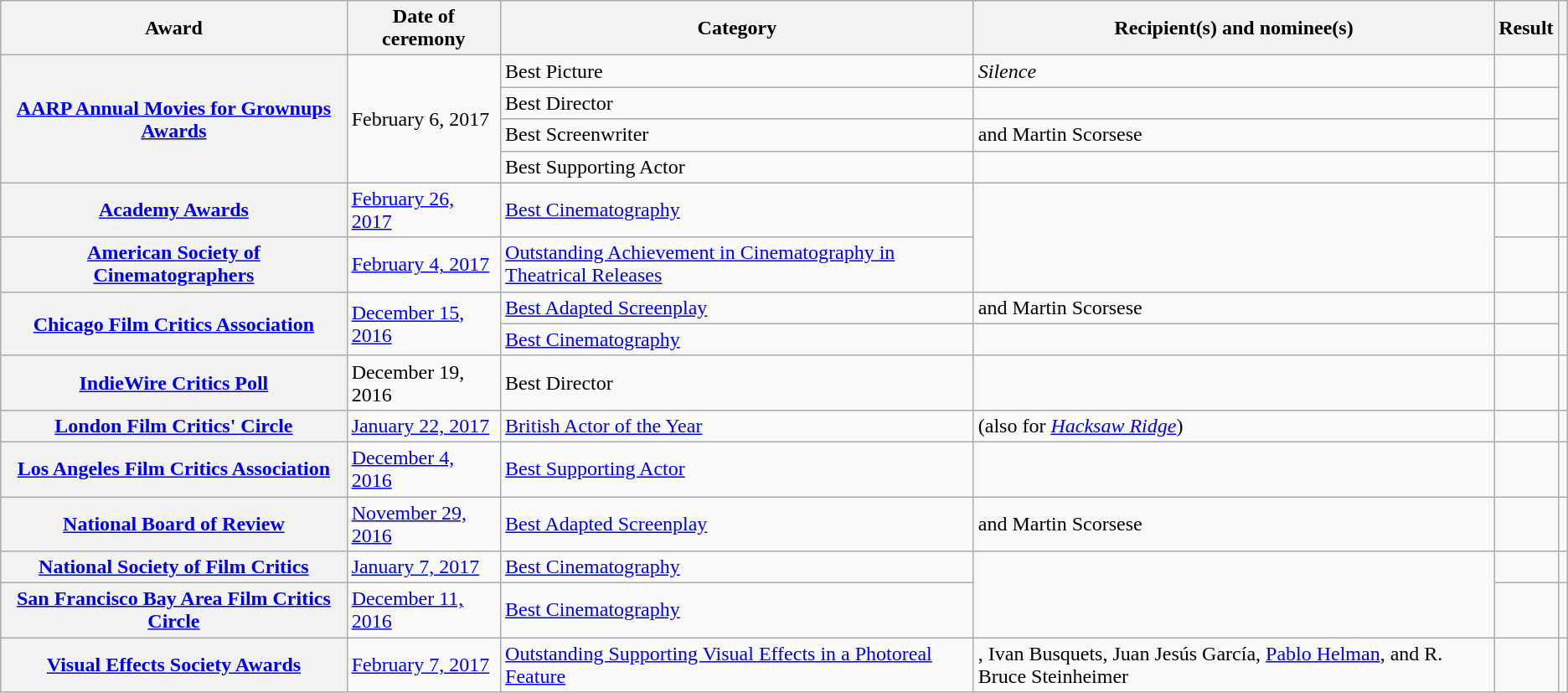<table class="wikitable plainrowheaders sortable">
<tr>
<th scope="col">Award</th>
<th scope="col">Date of ceremony</th>
<th scope="col">Category</th>
<th scope="col">Recipient(s) and nominee(s)</th>
<th scope="col">Result</th>
<th scope="col" class="unsortable"></th>
</tr>
<tr>
<th scope="row" rowspan="4"><a href='#'>AARP Annual Movies for Grownups Awards</a></th>
<td rowspan="4">February 6, 2017</td>
<td>Best Picture</td>
<td><em>Silence</em></td>
<td></td>
<td rowspan="4" style="text-align:center;"></td>
</tr>
<tr>
<td>Best Director</td>
<td></td>
<td></td>
</tr>
<tr>
<td>Best Screenwriter</td>
<td> and Martin Scorsese</td>
<td></td>
</tr>
<tr>
<td>Best Supporting Actor</td>
<td></td>
<td></td>
</tr>
<tr>
<th scope="row"><a href='#'>Academy Awards</a></th>
<td><a href='#'>February 26, 2017</a></td>
<td><a href='#'>Best Cinematography</a></td>
<td rowspan="2"></td>
<td></td>
<td style="text-align:center;"><br></td>
</tr>
<tr>
<th scope="row"><a href='#'>American Society of Cinematographers</a></th>
<td><a href='#'>February 4, 2017</a></td>
<td><a href='#'>Outstanding Achievement in Cinematography in Theatrical Releases</a></td>
<td></td>
<td style="text-align:center;"></td>
</tr>
<tr>
<th scope="row" rowspan="2"><a href='#'>Chicago Film Critics Association</a></th>
<td rowspan="2"><a href='#'>December 15, 2016</a></td>
<td><a href='#'>Best Adapted Screenplay</a></td>
<td> and Martin Scorsese</td>
<td></td>
<td rowspan="2" style="text-align:center;"></td>
</tr>
<tr>
<td><a href='#'>Best Cinematography</a></td>
<td></td>
<td></td>
</tr>
<tr>
<th scope="row"><a href='#'>IndieWire Critics Poll</a></th>
<td>December 19, 2016</td>
<td>Best Director</td>
<td></td>
<td></td>
<td style="text-align:center;"></td>
</tr>
<tr>
<th scope="row"><a href='#'>London Film Critics' Circle</a></th>
<td><a href='#'>January 22, 2017</a></td>
<td><a href='#'>British Actor of the Year</a></td>
<td> (also for <em><a href='#'>Hacksaw Ridge</a></em>)</td>
<td></td>
<td style="text-align:center;"></td>
</tr>
<tr>
<th scope="row"><a href='#'>Los Angeles Film Critics Association</a></th>
<td><a href='#'>December 4, 2016</a></td>
<td><a href='#'>Best Supporting Actor</a></td>
<td></td>
<td></td>
<td style="text-align:center;"></td>
</tr>
<tr>
<th scope="row"><a href='#'>National Board of Review</a></th>
<td><a href='#'>November 29, 2016</a></td>
<td><a href='#'>Best Adapted Screenplay</a></td>
<td> and Martin Scorsese</td>
<td></td>
<td style="text-align:center;"></td>
</tr>
<tr>
<th scope="row"><a href='#'>National Society of Film Critics</a></th>
<td><a href='#'>January 7, 2017</a></td>
<td><a href='#'>Best Cinematography</a></td>
<td rowspan="2"></td>
<td></td>
<td style="text-align:center;"></td>
</tr>
<tr>
<th scope="row"><a href='#'>San Francisco Bay Area Film Critics Circle</a></th>
<td><a href='#'>December 11, 2016</a></td>
<td><a href='#'>Best Cinematography</a></td>
<td></td>
<td style="text-align:center;"><br></td>
</tr>
<tr>
<th scope="row"><a href='#'>Visual Effects Society Awards</a></th>
<td><a href='#'>February 7, 2017</a></td>
<td><a href='#'>Outstanding Supporting Visual Effects in a Photoreal Feature</a></td>
<td>, Ivan Busquets, Juan Jesús García, <a href='#'>Pablo Helman</a>, and R. Bruce Steinheimer</td>
<td></td>
<td style="text-align:center;"></td>
</tr>
</table>
